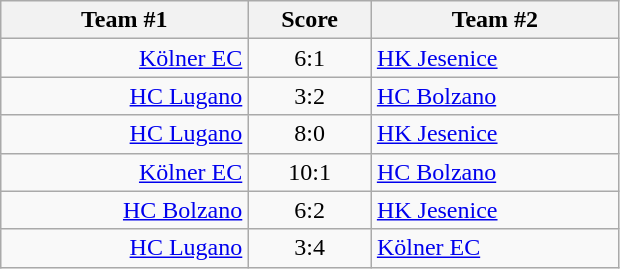<table class="wikitable" style="text-align: center;">
<tr>
<th width=22%>Team #1</th>
<th width=11%>Score</th>
<th width=22%>Team #2</th>
</tr>
<tr>
<td style="text-align: right;"><a href='#'>Kölner EC</a> </td>
<td>6:1</td>
<td style="text-align: left;"> <a href='#'>HK Jesenice</a></td>
</tr>
<tr>
<td style="text-align: right;"><a href='#'>HC Lugano</a> </td>
<td>3:2</td>
<td style="text-align: left;"> <a href='#'>HC Bolzano</a></td>
</tr>
<tr>
<td style="text-align: right;"><a href='#'>HC Lugano</a> </td>
<td>8:0</td>
<td style="text-align: left;"> <a href='#'>HK Jesenice</a></td>
</tr>
<tr>
<td style="text-align: right;"><a href='#'>Kölner EC</a> </td>
<td>10:1</td>
<td style="text-align: left;"> <a href='#'>HC Bolzano</a></td>
</tr>
<tr>
<td style="text-align: right;"><a href='#'>HC Bolzano</a> </td>
<td>6:2</td>
<td style="text-align: left;"> <a href='#'>HK Jesenice</a></td>
</tr>
<tr>
<td style="text-align: right;"><a href='#'>HC Lugano</a> </td>
<td>3:4</td>
<td style="text-align: left;"> <a href='#'>Kölner EC</a></td>
</tr>
</table>
